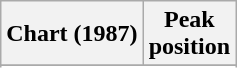<table class="wikitable">
<tr>
<th>Chart (1987)</th>
<th>Peak<br>position</th>
</tr>
<tr>
</tr>
<tr>
</tr>
</table>
